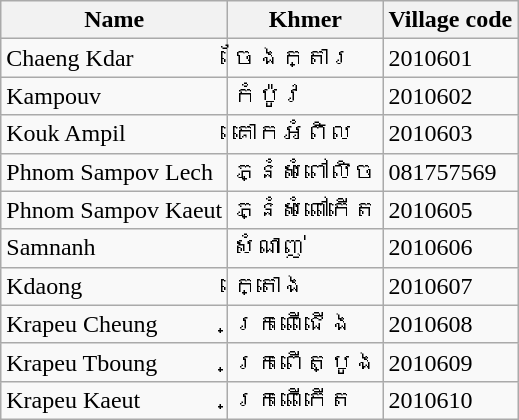<table class="wikitable sortable">
<tr>
<th>Name</th>
<th>Khmer</th>
<th>Village code</th>
</tr>
<tr>
<td>Chaeng Kdar</td>
<td>ចែងក្តារ</td>
<td>2010601</td>
</tr>
<tr>
<td>Kampouv</td>
<td>កំប៉ូវ</td>
<td>2010602</td>
</tr>
<tr>
<td>Kouk Ampil</td>
<td>គោកអំពិល</td>
<td>2010603</td>
</tr>
<tr>
<td>Phnom Sampov Lech</td>
<td>ភ្នំសំពៅលិច</td>
<td>081757569</td>
</tr>
<tr>
<td>Phnom Sampov Kaeut</td>
<td>ភ្នំសំពៅកើត</td>
<td>2010605</td>
</tr>
<tr>
<td>Samnanh</td>
<td>សំណាញ់</td>
<td>2010606</td>
</tr>
<tr>
<td>Kdaong</td>
<td>ក្តោង</td>
<td>2010607</td>
</tr>
<tr>
<td>Krapeu Cheung</td>
<td>ក្រពើជើង</td>
<td>2010608</td>
</tr>
<tr>
<td>Krapeu Tboung</td>
<td>ក្រពើត្បូង</td>
<td>2010609</td>
</tr>
<tr>
<td>Krapeu Kaeut</td>
<td>ក្រពើកើត</td>
<td>2010610</td>
</tr>
</table>
